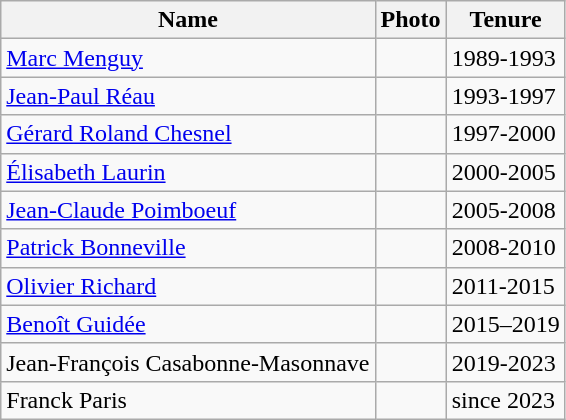<table class="wikitable">
<tr>
<th>Name</th>
<th>Photo</th>
<th>Tenure</th>
</tr>
<tr>
<td><a href='#'>Marc Menguy</a></td>
<td></td>
<td>1989-1993</td>
</tr>
<tr>
<td><a href='#'>Jean-Paul Réau</a></td>
<td></td>
<td>1993-1997</td>
</tr>
<tr>
<td><a href='#'>Gérard Roland Chesnel</a></td>
<td></td>
<td>1997-2000</td>
</tr>
<tr>
<td><a href='#'>Élisabeth Laurin</a></td>
<td></td>
<td>2000-2005</td>
</tr>
<tr>
<td><a href='#'>Jean-Claude Poimboeuf</a></td>
<td></td>
<td>2005-2008</td>
</tr>
<tr>
<td><a href='#'>Patrick Bonneville</a></td>
<td></td>
<td>2008-2010</td>
</tr>
<tr>
<td><a href='#'>Olivier Richard</a></td>
<td></td>
<td>2011-2015</td>
</tr>
<tr>
<td><a href='#'>Benoît Guidée</a></td>
<td></td>
<td>2015–2019</td>
</tr>
<tr>
<td>Jean-François Casabonne-Masonnave</td>
<td></td>
<td>2019-2023</td>
</tr>
<tr>
<td>Franck Paris</td>
<td></td>
<td>since 2023</td>
</tr>
</table>
